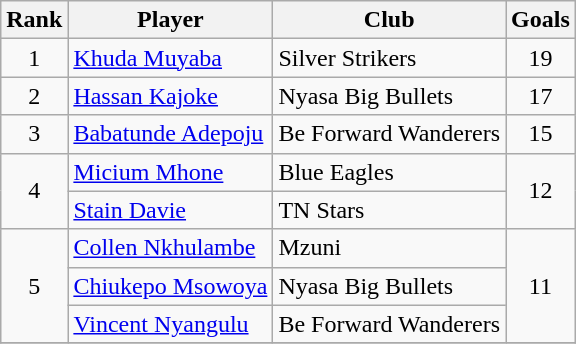<table class="wikitable" style="text-align:center">
<tr>
<th>Rank</th>
<th>Player</th>
<th>Club</th>
<th>Goals</th>
</tr>
<tr>
<td>1</td>
<td align="left"> <a href='#'>Khuda Muyaba</a></td>
<td align="left">Silver Strikers</td>
<td>19</td>
</tr>
<tr>
<td>2</td>
<td align="left"> <a href='#'>Hassan Kajoke</a></td>
<td align="left">Nyasa Big Bullets</td>
<td>17</td>
</tr>
<tr>
<td>3</td>
<td align="left"> <a href='#'>Babatunde Adepoju</a></td>
<td align="left">Be Forward Wanderers</td>
<td>15</td>
</tr>
<tr>
<td rowspan=2>4</td>
<td align="left"> <a href='#'>Micium Mhone</a></td>
<td align="left">Blue Eagles</td>
<td rowspan=2>12</td>
</tr>
<tr>
<td align="left"> <a href='#'>Stain Davie</a></td>
<td align="left">TN Stars</td>
</tr>
<tr>
<td rowspan=3>5</td>
<td align="left"> <a href='#'>Collen Nkhulambe</a></td>
<td align="left">Mzuni</td>
<td rowspan=3>11</td>
</tr>
<tr>
<td align="left"> <a href='#'>Chiukepo Msowoya</a></td>
<td align="left">Nyasa Big Bullets</td>
</tr>
<tr>
<td align="left"> <a href='#'>Vincent Nyangulu</a></td>
<td align="left">Be Forward Wanderers</td>
</tr>
<tr>
</tr>
</table>
